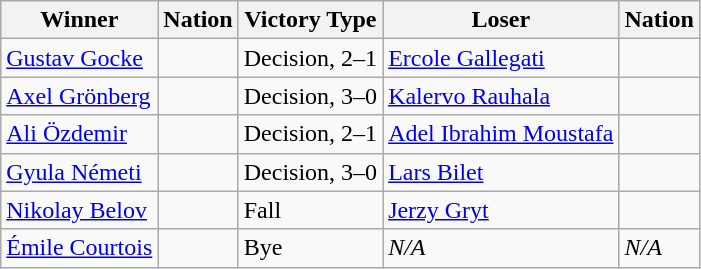<table class="wikitable sortable" style="text-align:left;">
<tr>
<th>Winner</th>
<th>Nation</th>
<th>Victory Type</th>
<th>Loser</th>
<th>Nation</th>
</tr>
<tr>
<td><a href='#'>Gustav Gocke</a></td>
<td></td>
<td>Decision, 2–1</td>
<td><a href='#'>Ercole Gallegati</a></td>
<td></td>
</tr>
<tr>
<td><a href='#'>Axel Grönberg</a></td>
<td></td>
<td>Decision, 3–0</td>
<td><a href='#'>Kalervo Rauhala</a></td>
<td></td>
</tr>
<tr>
<td><a href='#'>Ali Özdemir</a></td>
<td></td>
<td>Decision, 2–1</td>
<td><a href='#'>Adel Ibrahim Moustafa</a></td>
<td></td>
</tr>
<tr>
<td><a href='#'>Gyula Németi</a></td>
<td></td>
<td>Decision, 3–0</td>
<td><a href='#'>Lars Bilet</a></td>
<td></td>
</tr>
<tr>
<td><a href='#'>Nikolay Belov</a></td>
<td></td>
<td>Fall</td>
<td><a href='#'>Jerzy Gryt</a></td>
<td></td>
</tr>
<tr>
<td><a href='#'>Émile Courtois</a></td>
<td></td>
<td>Bye</td>
<td><em>N/A</em></td>
<td><em>N/A</em></td>
</tr>
</table>
